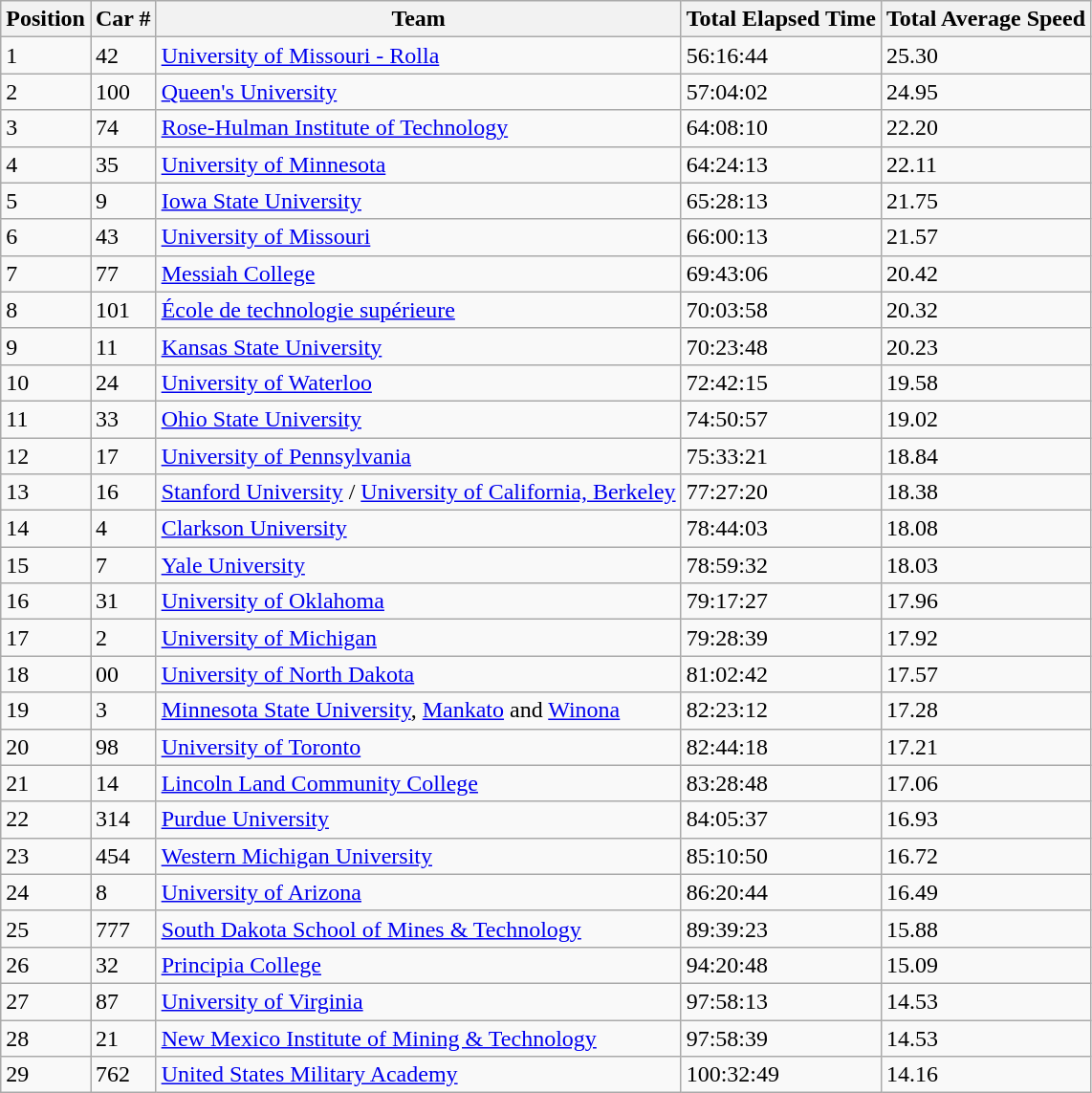<table class="wikitable">
<tr>
<th>Position</th>
<th>Car #</th>
<th>Team</th>
<th>Total Elapsed Time</th>
<th>Total Average Speed</th>
</tr>
<tr>
<td>1</td>
<td>42</td>
<td><a href='#'>University of Missouri - Rolla</a></td>
<td>56:16:44</td>
<td>25.30</td>
</tr>
<tr>
<td>2</td>
<td>100</td>
<td><a href='#'>Queen's University</a></td>
<td>57:04:02</td>
<td>24.95</td>
</tr>
<tr>
<td>3</td>
<td>74</td>
<td><a href='#'>Rose-Hulman Institute of Technology</a></td>
<td>64:08:10</td>
<td>22.20</td>
</tr>
<tr>
<td>4</td>
<td>35</td>
<td><a href='#'>University of Minnesota</a></td>
<td>64:24:13</td>
<td>22.11</td>
</tr>
<tr>
<td>5</td>
<td>9</td>
<td><a href='#'>Iowa State University</a></td>
<td>65:28:13</td>
<td>21.75</td>
</tr>
<tr>
<td>6</td>
<td>43</td>
<td><a href='#'>University of Missouri</a></td>
<td>66:00:13</td>
<td>21.57</td>
</tr>
<tr>
<td>7</td>
<td>77</td>
<td><a href='#'>Messiah College</a></td>
<td>69:43:06</td>
<td>20.42</td>
</tr>
<tr>
<td>8</td>
<td>101</td>
<td><a href='#'>École de technologie supérieure</a></td>
<td>70:03:58</td>
<td>20.32</td>
</tr>
<tr>
<td>9</td>
<td>11</td>
<td><a href='#'>Kansas State University</a></td>
<td>70:23:48</td>
<td>20.23</td>
</tr>
<tr>
<td>10</td>
<td>24</td>
<td><a href='#'>University of Waterloo</a></td>
<td>72:42:15</td>
<td>19.58</td>
</tr>
<tr>
<td>11</td>
<td>33</td>
<td><a href='#'>Ohio State University</a></td>
<td>74:50:57</td>
<td>19.02</td>
</tr>
<tr>
<td>12</td>
<td>17</td>
<td><a href='#'>University of Pennsylvania</a></td>
<td>75:33:21</td>
<td>18.84</td>
</tr>
<tr>
<td>13</td>
<td>16</td>
<td><a href='#'>Stanford University</a> / <a href='#'>University of California, Berkeley</a></td>
<td>77:27:20</td>
<td>18.38</td>
</tr>
<tr>
<td>14</td>
<td>4</td>
<td><a href='#'>Clarkson University</a></td>
<td>78:44:03</td>
<td>18.08</td>
</tr>
<tr>
<td>15</td>
<td>7</td>
<td><a href='#'>Yale University</a></td>
<td>78:59:32</td>
<td>18.03</td>
</tr>
<tr>
<td>16</td>
<td>31</td>
<td><a href='#'>University of Oklahoma</a></td>
<td>79:17:27</td>
<td>17.96</td>
</tr>
<tr>
<td>17</td>
<td>2</td>
<td><a href='#'>University of Michigan</a></td>
<td>79:28:39</td>
<td>17.92</td>
</tr>
<tr>
<td>18</td>
<td>00</td>
<td><a href='#'>University of North Dakota</a></td>
<td>81:02:42</td>
<td>17.57</td>
</tr>
<tr>
<td>19</td>
<td>3</td>
<td><a href='#'>Minnesota State University</a>, <a href='#'>Mankato</a> and <a href='#'>Winona</a></td>
<td>82:23:12</td>
<td>17.28</td>
</tr>
<tr>
<td>20</td>
<td>98</td>
<td><a href='#'>University of Toronto</a></td>
<td>82:44:18</td>
<td>17.21</td>
</tr>
<tr>
<td>21</td>
<td>14</td>
<td><a href='#'>Lincoln Land Community College</a></td>
<td>83:28:48</td>
<td>17.06</td>
</tr>
<tr>
<td>22</td>
<td>314</td>
<td><a href='#'>Purdue University</a></td>
<td>84:05:37</td>
<td>16.93</td>
</tr>
<tr>
<td>23</td>
<td>454</td>
<td><a href='#'>Western Michigan University</a></td>
<td>85:10:50</td>
<td>16.72</td>
</tr>
<tr>
<td>24</td>
<td>8</td>
<td><a href='#'>University of Arizona</a></td>
<td>86:20:44</td>
<td>16.49</td>
</tr>
<tr>
<td>25</td>
<td>777</td>
<td><a href='#'>South Dakota School of Mines & Technology</a></td>
<td>89:39:23</td>
<td>15.88</td>
</tr>
<tr>
<td>26</td>
<td>32</td>
<td><a href='#'>Principia College</a></td>
<td>94:20:48</td>
<td>15.09</td>
</tr>
<tr>
<td>27</td>
<td>87</td>
<td><a href='#'>University of Virginia</a></td>
<td>97:58:13</td>
<td>14.53</td>
</tr>
<tr>
<td>28</td>
<td>21</td>
<td><a href='#'>New Mexico Institute of Mining & Technology</a></td>
<td>97:58:39</td>
<td>14.53</td>
</tr>
<tr>
<td>29</td>
<td>762</td>
<td><a href='#'>United States Military Academy</a></td>
<td>100:32:49</td>
<td>14.16</td>
</tr>
</table>
